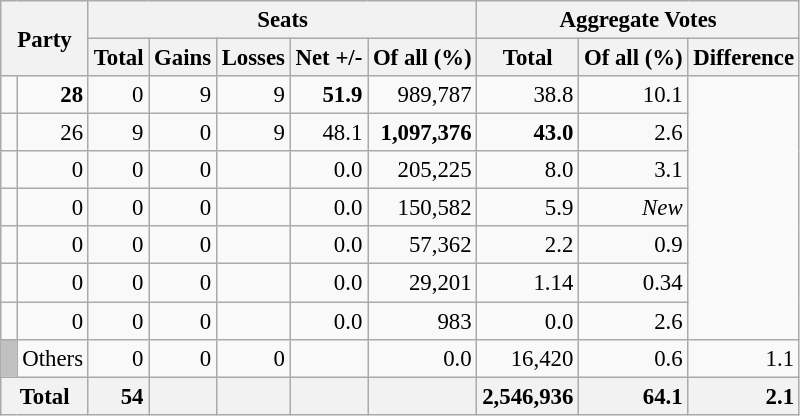<table class="wikitable sortable" style="text-align:right; font-size:95%;">
<tr>
<th colspan="2" rowspan="2">Party</th>
<th colspan="5">Seats</th>
<th colspan="3">Aggregate Votes</th>
</tr>
<tr>
<th>Total</th>
<th>Gains</th>
<th>Losses</th>
<th>Net +/-</th>
<th>Of all (%)</th>
<th>Total</th>
<th>Of all (%)</th>
<th>Difference</th>
</tr>
<tr>
<td></td>
<td><strong>28</strong></td>
<td>0</td>
<td>9</td>
<td>9</td>
<td><strong>51.9</strong></td>
<td>989,787</td>
<td>38.8</td>
<td>10.1</td>
</tr>
<tr>
<td></td>
<td>26</td>
<td>9</td>
<td>0</td>
<td>9</td>
<td>48.1</td>
<td><strong>1,097,376</strong></td>
<td><strong>43.0</strong></td>
<td>2.6</td>
</tr>
<tr>
<td></td>
<td>0</td>
<td>0</td>
<td>0</td>
<td></td>
<td>0.0</td>
<td>205,225</td>
<td>8.0</td>
<td>3.1</td>
</tr>
<tr>
<td></td>
<td>0</td>
<td>0</td>
<td>0</td>
<td></td>
<td>0.0</td>
<td>150,582</td>
<td>5.9</td>
<td><em>New</em></td>
</tr>
<tr>
<td></td>
<td>0</td>
<td>0</td>
<td>0</td>
<td></td>
<td>0.0</td>
<td>57,362</td>
<td>2.2</td>
<td>0.9</td>
</tr>
<tr>
<td></td>
<td>0</td>
<td>0</td>
<td>0</td>
<td></td>
<td>0.0</td>
<td>29,201</td>
<td>1.14</td>
<td>0.34</td>
</tr>
<tr>
<td></td>
<td>0</td>
<td>0</td>
<td>0</td>
<td></td>
<td>0.0</td>
<td>983</td>
<td>0.0</td>
<td>2.6</td>
</tr>
<tr>
<td style="background:silver;"> </td>
<td align=left>Others</td>
<td>0</td>
<td>0</td>
<td>0</td>
<td></td>
<td>0.0</td>
<td>16,420</td>
<td>0.6</td>
<td>1.1</td>
</tr>
<tr class="sortbottom">
<th colspan="2" style="background:#f2f2f2">Total</th>
<td style="background:#f2f2f2;"><strong>54</strong></td>
<td style="background:#f2f2f2;"></td>
<td style="background:#f2f2f2;"></td>
<td style="background:#f2f2f2;"></td>
<td style="background:#f2f2f2;"></td>
<td style="background:#f2f2f2;"><strong>2,546,936</strong></td>
<td style="background:#f2f2f2;"><strong>64.1</strong></td>
<td style="background:#f2f2f2;"><strong>2.1</strong></td>
</tr>
</table>
